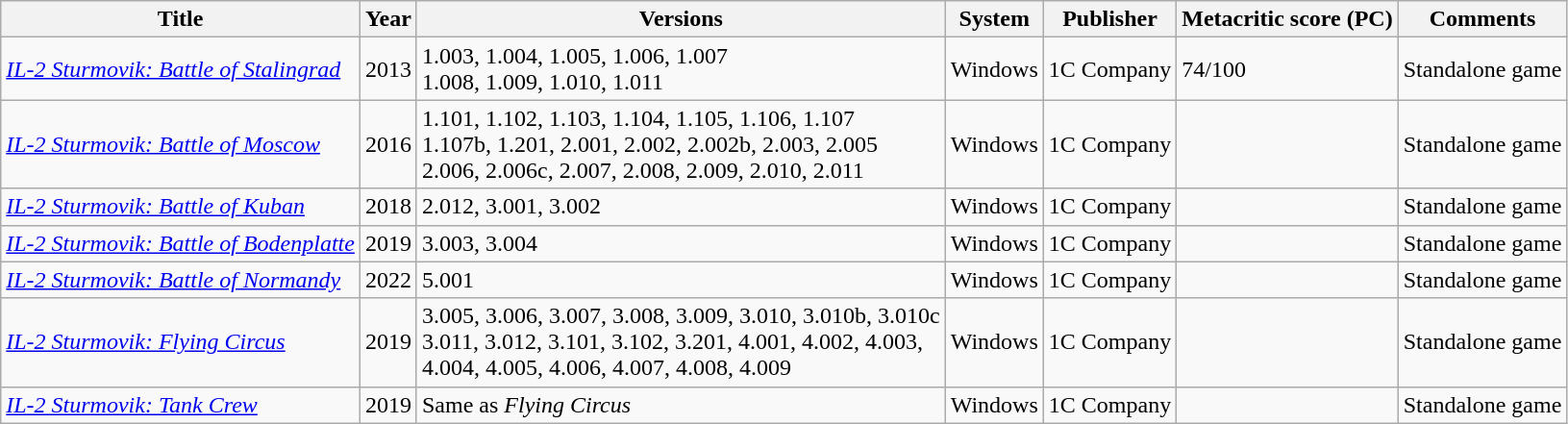<table class="wikitable sortable">
<tr>
<th>Title</th>
<th>Year</th>
<th>Versions</th>
<th>System</th>
<th>Publisher</th>
<th>Metacritic score (PC)</th>
<th>Comments</th>
</tr>
<tr>
<td><em><a href='#'>IL-2 Sturmovik: Battle of Stalingrad</a></em></td>
<td>2013</td>
<td>1.003, 1.004, 1.005, 1.006, 1.007<br>1.008, 1.009, 1.010, 1.011</td>
<td>Windows</td>
<td>1C Company</td>
<td>74/100</td>
<td>Standalone game</td>
</tr>
<tr>
<td><em><a href='#'>IL-2 Sturmovik: Battle of Moscow</a></em></td>
<td>2016</td>
<td>1.101, 1.102, 1.103, 1.104, 1.105, 1.106, 1.107<br>1.107b, 1.201, 2.001, 2.002, 2.002b, 2.003, 2.005<br>2.006, 2.006c, 2.007, 2.008, 2.009, 2.010, 2.011</td>
<td>Windows</td>
<td>1C Company</td>
<td></td>
<td>Standalone game</td>
</tr>
<tr>
<td><em><a href='#'>IL-2 Sturmovik: Battle of Kuban</a></em></td>
<td>2018</td>
<td>2.012, 3.001, 3.002</td>
<td>Windows</td>
<td>1C Company</td>
<td></td>
<td>Standalone game</td>
</tr>
<tr>
<td><em><a href='#'>IL-2 Sturmovik: Battle of Bodenplatte</a></em></td>
<td>2019</td>
<td>3.003, 3.004</td>
<td>Windows</td>
<td>1C Company</td>
<td></td>
<td>Standalone game</td>
</tr>
<tr>
<td><em><a href='#'>IL-2 Sturmovik: Battle of Normandy</a></em></td>
<td>2022</td>
<td>5.001</td>
<td>Windows</td>
<td>1C Company</td>
<td></td>
<td>Standalone game</td>
</tr>
<tr>
<td><em><a href='#'>IL-2 Sturmovik: Flying Circus</a></em></td>
<td>2019</td>
<td>3.005, 3.006, 3.007, 3.008, 3.009, 3.010, 3.010b, 3.010c<br>3.011, 3.012, 3.101, 3.102, 3.201, 4.001, 4.002, 4.003,<br>4.004, 4.005, 4.006, 4.007, 4.008, 4.009</td>
<td>Windows</td>
<td>1C Company</td>
<td></td>
<td>Standalone game</td>
</tr>
<tr>
<td><em><a href='#'>IL-2 Sturmovik: Tank Crew</a></em></td>
<td>2019</td>
<td>Same as <em>Flying Circus</em></td>
<td>Windows</td>
<td>1C Company</td>
<td></td>
<td>Standalone game</td>
</tr>
</table>
